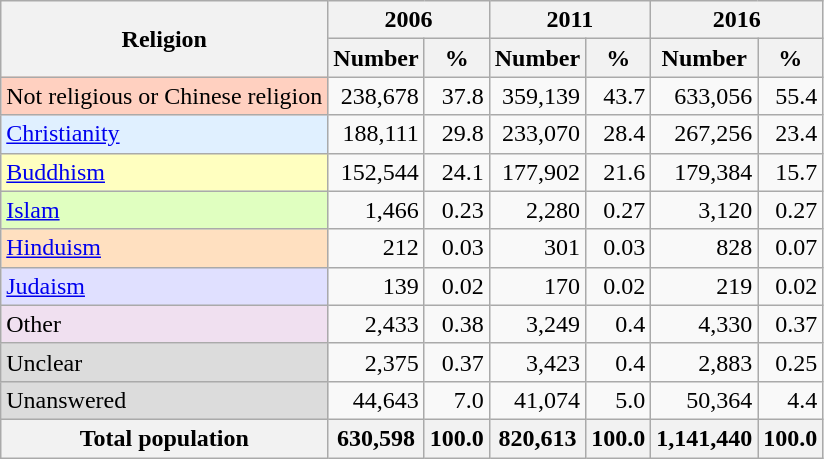<table class="wikitable">
<tr>
<th rowspan="2">Religion</th>
<th colspan="2">2006</th>
<th colspan="2">2011</th>
<th colspan="2">2016</th>
</tr>
<tr>
<th>Number</th>
<th>%</th>
<th>Number</th>
<th>%</th>
<th>Number</th>
<th>%</th>
</tr>
<tr>
<td style="background:#FFD0C0;">Not religious or Chinese religion</td>
<td align=right>238,678</td>
<td align=right>37.8</td>
<td align=right>359,139</td>
<td align=right>43.7</td>
<td align=right>633,056</td>
<td align=right>55.4</td>
</tr>
<tr>
<td style="background:#E0F0FF;"><a href='#'>Christianity</a></td>
<td align=right>188,111</td>
<td align=right>29.8</td>
<td align=right>233,070</td>
<td align=right>28.4</td>
<td align=right>267,256</td>
<td align=right>23.4</td>
</tr>
<tr>
<td style="background:#FFFFC0;"><a href='#'>Buddhism</a></td>
<td align=right>152,544</td>
<td align=right>24.1</td>
<td align=right>177,902</td>
<td align=right>21.6</td>
<td align=right>179,384</td>
<td align=right>15.7</td>
</tr>
<tr>
<td style="background:#E0FFC0;"><a href='#'>Islam</a></td>
<td align=right>1,466</td>
<td align=right>0.23</td>
<td align=right>2,280</td>
<td align=right>0.27</td>
<td align=right>3,120</td>
<td align=right>0.27</td>
</tr>
<tr>
<td style="background:#FFE0C0;"><a href='#'>Hinduism</a></td>
<td align=right>212</td>
<td align=right>0.03</td>
<td align=right>301</td>
<td align=right>0.03</td>
<td align=right>828</td>
<td align=right>0.07</td>
</tr>
<tr>
<td style="background:#E0E0FF;"><a href='#'>Judaism</a></td>
<td align=right>139</td>
<td align=right>0.02</td>
<td align=right>170</td>
<td align=right>0.02</td>
<td align=right>219</td>
<td align=right>0.02</td>
</tr>
<tr>
<td style="background:#F0E0F0;">Other</td>
<td align=right>2,433</td>
<td align=right>0.38</td>
<td align=right>3,249</td>
<td align=right>0.4</td>
<td align=right>4,330</td>
<td align=right>0.37</td>
</tr>
<tr>
<td style="background:Gainsboro;">Unclear</td>
<td align=right>2,375</td>
<td align=right>0.37</td>
<td align=right>3,423</td>
<td align=right>0.4</td>
<td align=right>2,883</td>
<td align=right>0.25</td>
</tr>
<tr>
<td style="background:Gainsboro;">Unanswered</td>
<td align=right>44,643</td>
<td align=right>7.0</td>
<td align=right>41,074</td>
<td align=right>5.0</td>
<td align=right>50,364</td>
<td align=right>4.4</td>
</tr>
<tr>
<th>Total population</th>
<th align=right>630,598</th>
<th align=right>100.0</th>
<th align=right>820,613</th>
<th align=right>100.0</th>
<th align=right>1,141,440</th>
<th align=right>100.0</th>
</tr>
</table>
